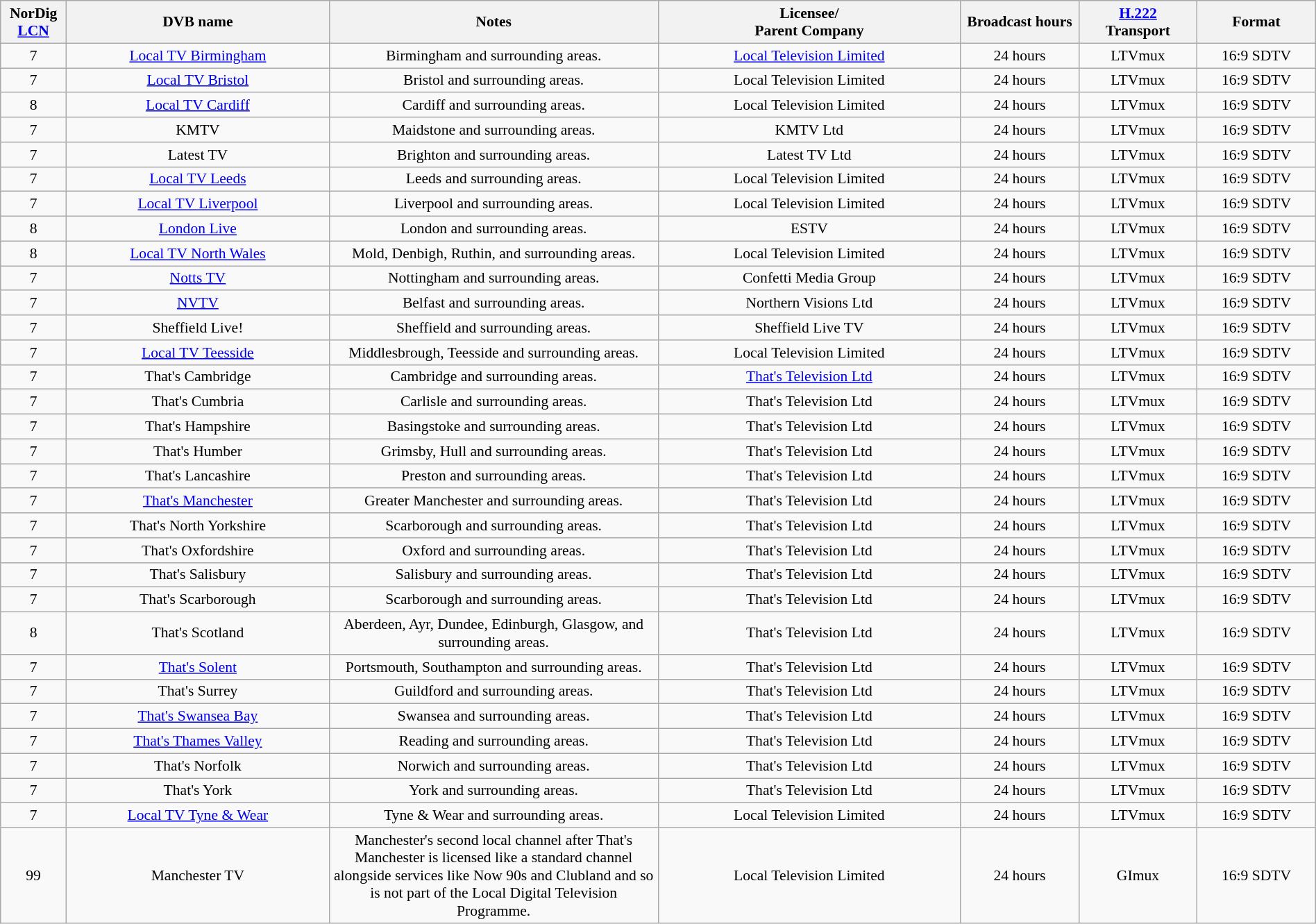<table class="wikitable sortable" style="font-size:90%; text-align:center; width:100%;">
<tr>
<th style="width:5%;">NorDig <a href='#'>LCN</a></th>
<th style="width:20%;">DVB name</th>
<th style="width:25%;" class="unsortable">Notes</th>
<th style="width:23%;">Licensee/<br>Parent Company</th>
<th style="width:9%;">Broadcast hours</th>
<th style="width:9%;"><a href='#'>H.222</a><br>Transport</th>
<th style="width:9%;">Format</th>
</tr>
<tr>
<td>7</td>
<td><a href='#'>Local TV Birmingham</a></td>
<td>Birmingham and surrounding areas.</td>
<td><a href='#'>Local Television Limited</a></td>
<td>24 hours</td>
<td>LTVmux</td>
<td>16:9 SDTV</td>
</tr>
<tr>
<td>7</td>
<td><a href='#'>Local TV Bristol</a></td>
<td>Bristol and surrounding areas.</td>
<td>Local Television Limited</td>
<td>24 hours</td>
<td>LTVmux</td>
<td>16:9 SDTV</td>
</tr>
<tr>
<td>8</td>
<td><a href='#'>Local TV Cardiff</a></td>
<td>Cardiff and surrounding areas.</td>
<td>Local Television Limited</td>
<td>24 hours</td>
<td>LTVmux</td>
<td>16:9 SDTV</td>
</tr>
<tr>
<td>7</td>
<td>KMTV</td>
<td>Maidstone and surrounding areas.</td>
<td>KMTV Ltd</td>
<td>24 hours</td>
<td>LTVmux</td>
<td>16:9 SDTV</td>
</tr>
<tr>
<td>7</td>
<td>Latest TV</td>
<td>Brighton and surrounding areas.</td>
<td>Latest TV Ltd</td>
<td>24 hours</td>
<td>LTVmux</td>
<td>16:9 SDTV</td>
</tr>
<tr>
<td>7</td>
<td><a href='#'>Local TV Leeds</a></td>
<td>Leeds and surrounding areas.</td>
<td>Local Television Limited</td>
<td>24 hours</td>
<td>LTVmux</td>
<td>16:9 SDTV</td>
</tr>
<tr>
<td>7</td>
<td><a href='#'>Local TV Liverpool</a></td>
<td>Liverpool and surrounding areas.</td>
<td>Local Television Limited</td>
<td>24 hours</td>
<td>LTVmux</td>
<td>16:9 SDTV</td>
</tr>
<tr>
<td>8</td>
<td><a href='#'>London Live</a></td>
<td>London and surrounding areas.</td>
<td>ESTV</td>
<td>24 hours</td>
<td>LTVmux</td>
<td>16:9 SDTV</td>
</tr>
<tr>
<td>8</td>
<td><a href='#'>Local TV North Wales</a></td>
<td>Mold, Denbigh, Ruthin, and surrounding areas.</td>
<td>Local Television Limited</td>
<td>24 hours</td>
<td>LTVmux</td>
<td>16:9 SDTV</td>
</tr>
<tr>
<td>7</td>
<td><a href='#'>Notts TV</a></td>
<td>Nottingham and surrounding areas.</td>
<td>Confetti Media Group</td>
<td>24 hours</td>
<td>LTVmux</td>
<td>16:9 SDTV</td>
</tr>
<tr>
<td>7</td>
<td><a href='#'>NVTV</a></td>
<td>Belfast and surrounding areas.</td>
<td>Northern Visions Ltd</td>
<td>24 hours</td>
<td>LTVmux</td>
<td>16:9 SDTV</td>
</tr>
<tr>
<td>7</td>
<td>Sheffield Live!</td>
<td>Sheffield and surrounding areas.</td>
<td>Sheffield Live TV</td>
<td>24 hours</td>
<td>LTVmux</td>
<td>16:9 SDTV</td>
</tr>
<tr>
<td>7</td>
<td><a href='#'>Local TV Teesside</a></td>
<td>Middlesbrough, Teesside and surrounding areas.</td>
<td>Local Television Limited</td>
<td>24 hours</td>
<td>LTVmux</td>
<td>16:9 SDTV</td>
</tr>
<tr>
<td>7</td>
<td>That's Cambridge</td>
<td>Cambridge and surrounding areas.</td>
<td><a href='#'>That's Television Ltd</a></td>
<td>24 hours</td>
<td>LTVmux</td>
<td>16:9 SDTV</td>
</tr>
<tr>
<td>7</td>
<td>That's Cumbria</td>
<td>Carlisle and surrounding areas.</td>
<td>That's Television Ltd</td>
<td>24 hours</td>
<td>LTVmux</td>
<td>16:9 SDTV</td>
</tr>
<tr>
<td>7</td>
<td>That's Hampshire</td>
<td>Basingstoke and surrounding areas.</td>
<td>That's Television Ltd</td>
<td>24 hours</td>
<td>LTVmux</td>
<td>16:9 SDTV</td>
</tr>
<tr>
<td>7</td>
<td>That's Humber</td>
<td>Grimsby, Hull and surrounding areas.</td>
<td>That's Television Ltd</td>
<td>24 hours</td>
<td>LTVmux</td>
<td>16:9 SDTV</td>
</tr>
<tr>
<td>7</td>
<td>That's Lancashire</td>
<td>Preston and surrounding areas.</td>
<td>That's Television Ltd</td>
<td>24 hours</td>
<td>LTVmux</td>
<td>16:9 SDTV</td>
</tr>
<tr>
<td>7</td>
<td><a href='#'>That's Manchester</a></td>
<td>Greater Manchester and surrounding areas.</td>
<td>That's Television Ltd</td>
<td>24 hours</td>
<td>LTVmux</td>
<td>16:9 SDTV</td>
</tr>
<tr>
<td>7</td>
<td>That's North Yorkshire</td>
<td>Scarborough and surrounding areas.</td>
<td>That's Television Ltd</td>
<td>24 hours</td>
<td>LTVmux</td>
<td>16:9 SDTV</td>
</tr>
<tr>
<td>7</td>
<td>That's Oxfordshire</td>
<td>Oxford and surrounding areas.</td>
<td>That's Television Ltd</td>
<td>24 hours</td>
<td>LTVmux</td>
<td>16:9 SDTV</td>
</tr>
<tr>
<td>7</td>
<td>That's Salisbury</td>
<td>Salisbury and surrounding areas.</td>
<td>That's Television Ltd</td>
<td>24 hours</td>
<td>LTVmux</td>
<td>16:9 SDTV</td>
</tr>
<tr>
<td>7</td>
<td>That's Scarborough</td>
<td>Scarborough and surrounding areas.</td>
<td>That's Television Ltd</td>
<td>24 hours</td>
<td>LTVmux</td>
<td>16:9 SDTV</td>
</tr>
<tr>
<td>8</td>
<td>That's Scotland</td>
<td>Aberdeen, Ayr, Dundee, Edinburgh, Glasgow, and surrounding areas.</td>
<td>That's Television Ltd</td>
<td>24 hours</td>
<td>LTVmux</td>
<td>16:9 SDTV</td>
</tr>
<tr>
<td>7</td>
<td><a href='#'>That's Solent</a></td>
<td>Portsmouth, Southampton and surrounding areas.</td>
<td>That's Television Ltd</td>
<td>24 hours</td>
<td>LTVmux</td>
<td>16:9 SDTV</td>
</tr>
<tr>
<td>7</td>
<td>That's Surrey</td>
<td>Guildford and surrounding areas.</td>
<td>That's Television Ltd</td>
<td>24 hours</td>
<td>LTVmux</td>
<td>16:9 SDTV</td>
</tr>
<tr>
<td>7</td>
<td><a href='#'>That's Swansea Bay</a></td>
<td>Swansea and surrounding areas.</td>
<td>That's Television Ltd</td>
<td>24 hours</td>
<td>LTVmux</td>
<td>16:9 SDTV</td>
</tr>
<tr>
<td>7</td>
<td><a href='#'>That's Thames Valley</a></td>
<td>Reading and surrounding areas.</td>
<td>That's Television Ltd</td>
<td>24 hours</td>
<td>LTVmux</td>
<td>16:9 SDTV</td>
</tr>
<tr>
<td>7</td>
<td>That's Norfolk</td>
<td>Norwich and surrounding areas.</td>
<td>That's Television Ltd</td>
<td>24 hours</td>
<td>LTVmux</td>
<td>16:9 SDTV</td>
</tr>
<tr>
<td>7</td>
<td>That's York</td>
<td>York and surrounding areas.</td>
<td>That's Television Ltd</td>
<td>24 hours</td>
<td>LTVmux</td>
<td>16:9 SDTV</td>
</tr>
<tr>
<td>7</td>
<td><a href='#'>Local TV Tyne & Wear</a></td>
<td>Tyne & Wear and surrounding areas.</td>
<td>Local Television Limited</td>
<td>24 hours</td>
<td>LTVmux</td>
<td>16:9 SDTV</td>
</tr>
<tr>
<td>99</td>
<td>Manchester TV</td>
<td>Manchester's second local channel after That's Manchester is licensed like a standard channel alongside services like Now 90s and Clubland and so is not part of the Local Digital Television Programme.</td>
<td>Local Television Limited</td>
<td>24 hours</td>
<td>GImux</td>
<td>16:9 SDTV</td>
</tr>
</table>
